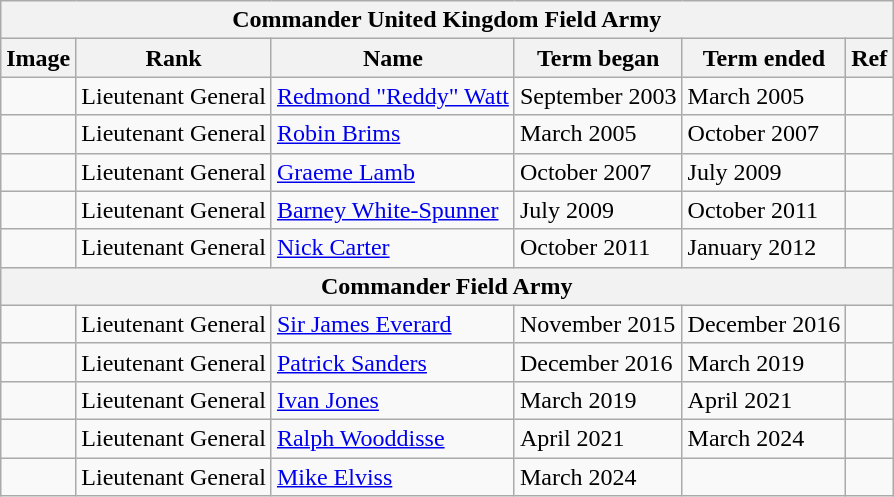<table class="wikitable">
<tr>
<th colspan="6">Commander United Kingdom Field Army</th>
</tr>
<tr>
<th>Image</th>
<th>Rank</th>
<th>Name</th>
<th>Term began</th>
<th>Term ended</th>
<th>Ref</th>
</tr>
<tr>
<td></td>
<td>Lieutenant General</td>
<td><a href='#'>Redmond "Reddy" Watt</a></td>
<td>September 2003</td>
<td>March 2005</td>
<td></td>
</tr>
<tr>
<td></td>
<td>Lieutenant General</td>
<td><a href='#'>Robin Brims</a></td>
<td>March 2005</td>
<td>October 2007</td>
<td></td>
</tr>
<tr>
<td></td>
<td>Lieutenant General</td>
<td><a href='#'>Graeme Lamb</a></td>
<td>October 2007</td>
<td>July 2009</td>
<td></td>
</tr>
<tr>
<td></td>
<td>Lieutenant General</td>
<td><a href='#'>Barney White-Spunner</a></td>
<td>July 2009</td>
<td>October 2011</td>
<td></td>
</tr>
<tr>
<td></td>
<td>Lieutenant General</td>
<td><a href='#'>Nick Carter</a></td>
<td>October 2011</td>
<td>January 2012</td>
<td></td>
</tr>
<tr style="text-align:center;">
<th colspan="6">Commander Field Army</th>
</tr>
<tr>
<td></td>
<td>Lieutenant General</td>
<td><a href='#'>Sir James Everard</a></td>
<td>November 2015</td>
<td>December 2016</td>
<td></td>
</tr>
<tr>
<td></td>
<td>Lieutenant General</td>
<td><a href='#'>Patrick Sanders</a></td>
<td>December 2016</td>
<td>March 2019</td>
<td></td>
</tr>
<tr>
<td></td>
<td>Lieutenant General</td>
<td><a href='#'>Ivan Jones</a></td>
<td>March 2019</td>
<td>April 2021</td>
<td></td>
</tr>
<tr>
<td></td>
<td>Lieutenant General</td>
<td><a href='#'>Ralph Wooddisse</a></td>
<td>April 2021</td>
<td>March 2024</td>
<td></td>
</tr>
<tr>
<td></td>
<td>Lieutenant General</td>
<td><a href='#'>Mike Elviss</a></td>
<td>March 2024</td>
<td></td>
<td></td>
</tr>
</table>
